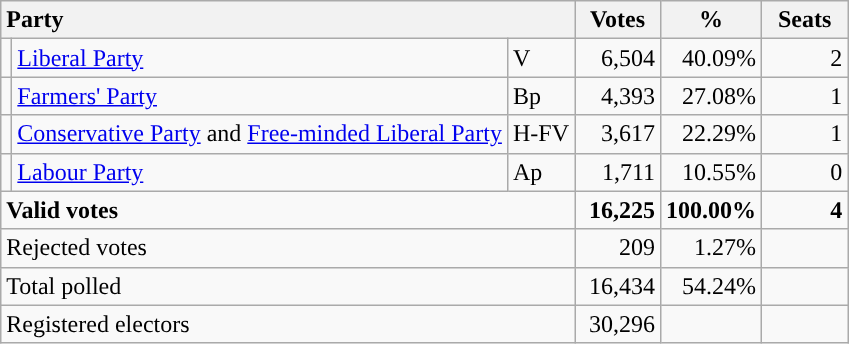<table class="wikitable" border="1" style="text-align:right;">
<tr>
<th style="text-align:left;" colspan=3>Party</th>
<th align=center width="50">Votes</th>
<th align=center width="50">%</th>
<th align=center width="50">Seats</th>
</tr>
<tr>
<td style="color:inherit;background:"></td>
<td align=left><a href='#'>Liberal Party</a></td>
<td align=left>V</td>
<td>6,504</td>
<td>40.09%</td>
<td>2</td>
</tr>
<tr>
<td style="color:inherit;background:"></td>
<td align=left><a href='#'>Farmers' Party</a></td>
<td align=left>Bp</td>
<td>4,393</td>
<td>27.08%</td>
<td>1</td>
</tr>
<tr>
<td></td>
<td align=left><a href='#'>Conservative Party</a> and <a href='#'>Free-minded Liberal Party</a></td>
<td align=left>H-FV</td>
<td>3,617</td>
<td>22.29%</td>
<td>1</td>
</tr>
<tr>
<td style="color:inherit;background:"></td>
<td align=left><a href='#'>Labour Party</a></td>
<td align=left>Ap</td>
<td>1,711</td>
<td>10.55%</td>
<td>0</td>
</tr>
<tr style="font-weight:bold">
<td align=left colspan=3>Valid votes</td>
<td>16,225</td>
<td>100.00%</td>
<td>4</td>
</tr>
<tr>
<td align=left colspan=3>Rejected votes</td>
<td>209</td>
<td>1.27%</td>
<td></td>
</tr>
<tr>
<td align=left colspan=3>Total polled</td>
<td>16,434</td>
<td>54.24%</td>
<td></td>
</tr>
<tr>
<td align=left colspan=3>Registered electors</td>
<td>30,296</td>
<td></td>
<td></td>
</tr>
</table>
